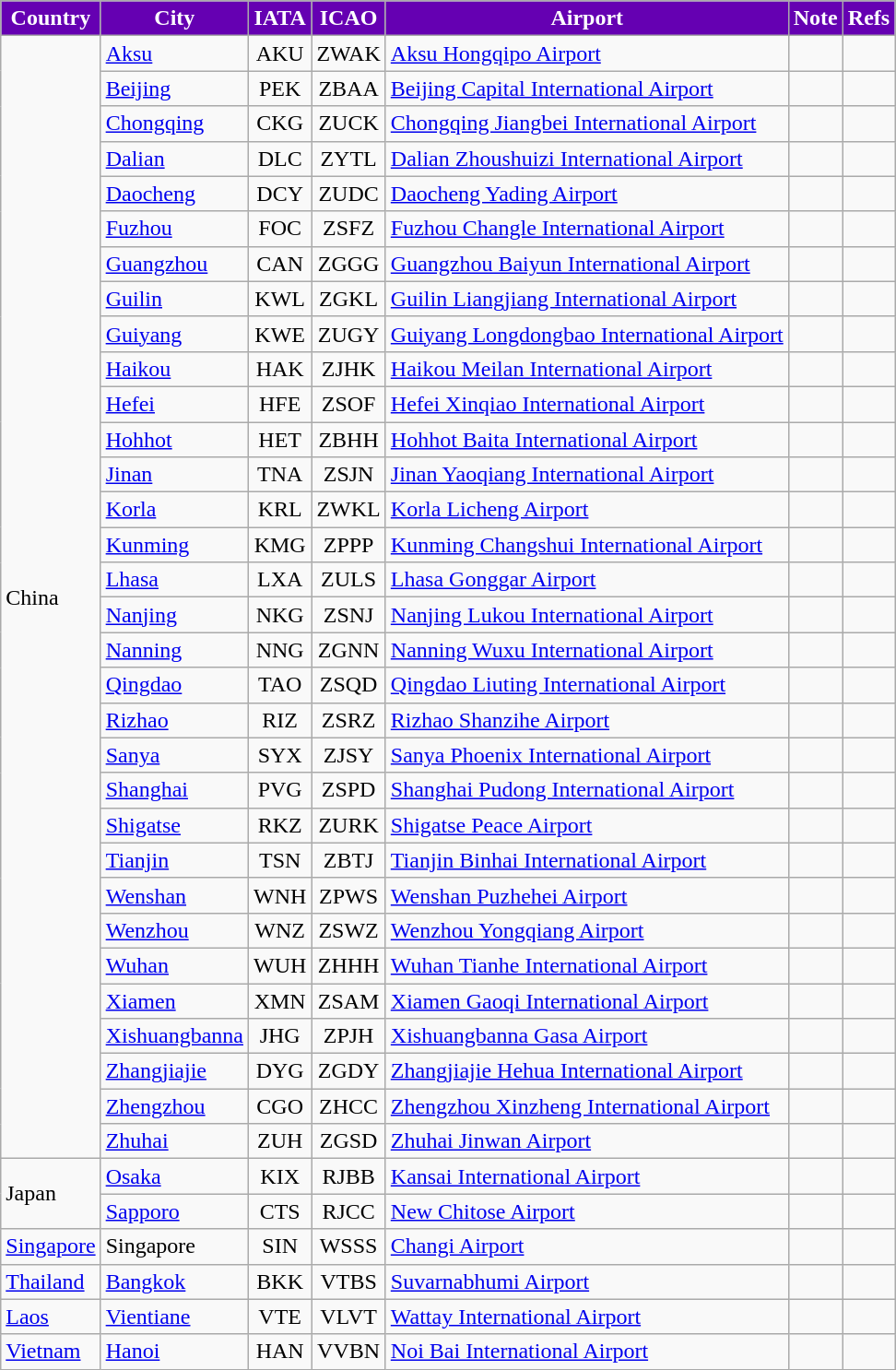<table class="sortable wikitable">
<tr>
<th style="background:#6500B2;color: white">Country</th>
<th style="background:#6500B2;color: white">City</th>
<th style="background:#6500B2;color: white;">IATA</th>
<th style="background:#6500B2;color: white;">ICAO</th>
<th style="background:#6500B2;color: white">Airport</th>
<th style="background:#6500B2;color: white">Note</th>
<th style="background:#6500B2;color: white">Refs</th>
</tr>
<tr>
<td rowspan=32>China</td>
<td><a href='#'>Aksu</a></td>
<td align=center>AKU</td>
<td align=center>ZWAK</td>
<td><a href='#'>Aksu Hongqipo Airport</a></td>
<td align=center></td>
<td></td>
</tr>
<tr>
<td><a href='#'>Beijing</a></td>
<td align=center>PEK</td>
<td align=center>ZBAA</td>
<td><a href='#'>Beijing Capital International Airport</a></td>
<td align=center></td>
<td></td>
</tr>
<tr>
<td><a href='#'>Chongqing</a></td>
<td align=center>CKG</td>
<td align=center>ZUCK</td>
<td><a href='#'>Chongqing Jiangbei International Airport</a></td>
<td></td>
<td></td>
</tr>
<tr>
<td><a href='#'>Dalian</a></td>
<td align=center>DLC</td>
<td align=center>ZYTL</td>
<td><a href='#'>Dalian Zhoushuizi International Airport</a></td>
<td align=center></td>
<td></td>
</tr>
<tr>
<td><a href='#'>Daocheng</a></td>
<td align=center>DCY</td>
<td align=center>ZUDC</td>
<td><a href='#'>Daocheng Yading Airport</a></td>
<td align=center></td>
<td></td>
</tr>
<tr>
<td><a href='#'>Fuzhou</a></td>
<td align=center>FOC</td>
<td align=center>ZSFZ</td>
<td><a href='#'>Fuzhou Changle International Airport</a></td>
<td align=center></td>
<td></td>
</tr>
<tr>
<td><a href='#'>Guangzhou</a></td>
<td align=center>CAN</td>
<td align=center>ZGGG</td>
<td><a href='#'>Guangzhou Baiyun International Airport</a></td>
<td align=center></td>
<td></td>
</tr>
<tr>
<td><a href='#'>Guilin</a></td>
<td align=center>KWL</td>
<td align=center>ZGKL</td>
<td><a href='#'>Guilin Liangjiang International Airport</a></td>
<td align=center></td>
<td></td>
</tr>
<tr>
<td><a href='#'>Guiyang</a></td>
<td align=center>KWE</td>
<td align=center>ZUGY</td>
<td><a href='#'>Guiyang Longdongbao International Airport</a></td>
<td align=center></td>
<td></td>
</tr>
<tr>
<td><a href='#'>Haikou</a></td>
<td align=center>HAK</td>
<td align=center>ZJHK</td>
<td><a href='#'>Haikou Meilan International Airport</a></td>
<td align=center></td>
<td></td>
</tr>
<tr>
<td><a href='#'>Hefei</a></td>
<td align=center>HFE</td>
<td align=center>ZSOF</td>
<td><a href='#'>Hefei Xinqiao International Airport</a></td>
<td align=center></td>
<td></td>
</tr>
<tr>
<td><a href='#'>Hohhot</a></td>
<td align=center>HET</td>
<td align=center>ZBHH</td>
<td><a href='#'>Hohhot Baita International Airport</a></td>
<td align=center></td>
<td></td>
</tr>
<tr>
<td><a href='#'>Jinan</a></td>
<td align=center>TNA</td>
<td align=center>ZSJN</td>
<td><a href='#'>Jinan Yaoqiang International Airport</a></td>
<td align=center></td>
<td></td>
</tr>
<tr>
<td><a href='#'>Korla</a></td>
<td align=center>KRL</td>
<td align=center>ZWKL</td>
<td><a href='#'>Korla Licheng Airport</a></td>
<td align=center></td>
<td></td>
</tr>
<tr>
<td><a href='#'>Kunming</a></td>
<td align=center>KMG</td>
<td align=center>ZPPP</td>
<td><a href='#'>Kunming Changshui International Airport</a></td>
<td align=center></td>
<td></td>
</tr>
<tr>
<td><a href='#'>Lhasa</a></td>
<td align=center>LXA</td>
<td align=center>ZULS</td>
<td><a href='#'>Lhasa Gonggar Airport</a></td>
<td align=center></td>
<td></td>
</tr>
<tr>
<td><a href='#'>Nanjing</a></td>
<td align=center>NKG</td>
<td align=center>ZSNJ</td>
<td><a href='#'>Nanjing Lukou International Airport</a></td>
<td align=center></td>
<td></td>
</tr>
<tr>
<td><a href='#'>Nanning</a></td>
<td align=center>NNG</td>
<td align=center>ZGNN</td>
<td><a href='#'>Nanning Wuxu International Airport</a></td>
<td align=center></td>
<td></td>
</tr>
<tr>
<td><a href='#'>Qingdao</a></td>
<td align=center>TAO</td>
<td align=center>ZSQD</td>
<td><a href='#'>Qingdao Liuting International Airport</a></td>
<td align=center></td>
<td></td>
</tr>
<tr>
<td><a href='#'>Rizhao</a></td>
<td align=center>RIZ</td>
<td align=center>ZSRZ</td>
<td><a href='#'>Rizhao Shanzihe Airport</a></td>
<td align=center></td>
<td></td>
</tr>
<tr>
<td><a href='#'>Sanya</a></td>
<td align=center>SYX</td>
<td align=center>ZJSY</td>
<td><a href='#'>Sanya Phoenix International Airport</a></td>
<td align=center></td>
<td></td>
</tr>
<tr>
<td><a href='#'>Shanghai</a></td>
<td align=center>PVG</td>
<td align=center>ZSPD</td>
<td><a href='#'>Shanghai Pudong International Airport</a></td>
<td align=center></td>
<td></td>
</tr>
<tr>
<td><a href='#'>Shigatse</a></td>
<td align=center>RKZ</td>
<td align=center>ZURK</td>
<td><a href='#'>Shigatse Peace Airport</a></td>
<td align=center></td>
<td></td>
</tr>
<tr>
<td><a href='#'>Tianjin</a></td>
<td align=center>TSN</td>
<td align=center>ZBTJ</td>
<td><a href='#'>Tianjin Binhai International Airport</a></td>
<td align=center></td>
<td></td>
</tr>
<tr>
<td><a href='#'>Wenshan</a></td>
<td align=center>WNH</td>
<td align=center>ZPWS</td>
<td><a href='#'>Wenshan Puzhehei Airport</a></td>
<td align=center></td>
<td></td>
</tr>
<tr>
<td><a href='#'>Wenzhou</a></td>
<td align=center>WNZ</td>
<td align=center>ZSWZ</td>
<td><a href='#'>Wenzhou Yongqiang Airport</a></td>
<td align=center></td>
<td></td>
</tr>
<tr>
<td><a href='#'>Wuhan</a></td>
<td align=center>WUH</td>
<td align=center>ZHHH</td>
<td><a href='#'>Wuhan Tianhe International Airport</a></td>
<td align=center></td>
<td></td>
</tr>
<tr>
<td><a href='#'>Xiamen</a></td>
<td align=center>XMN</td>
<td align=center>ZSAM</td>
<td><a href='#'>Xiamen Gaoqi International Airport</a></td>
<td align=center></td>
<td></td>
</tr>
<tr>
<td><a href='#'>Xishuangbanna</a></td>
<td align=center>JHG</td>
<td align=center>ZPJH</td>
<td><a href='#'>Xishuangbanna Gasa Airport</a></td>
<td align=center></td>
<td></td>
</tr>
<tr>
<td><a href='#'>Zhangjiajie</a></td>
<td align=center>DYG</td>
<td align=center>ZGDY</td>
<td><a href='#'>Zhangjiajie Hehua International Airport</a></td>
<td align=center></td>
<td></td>
</tr>
<tr>
<td><a href='#'>Zhengzhou</a></td>
<td align=center>CGO</td>
<td align=center>ZHCC</td>
<td><a href='#'>Zhengzhou Xinzheng International Airport</a></td>
<td align=center></td>
<td></td>
</tr>
<tr>
<td><a href='#'>Zhuhai</a></td>
<td align=center>ZUH</td>
<td align=center>ZGSD</td>
<td><a href='#'>Zhuhai Jinwan Airport</a></td>
<td align=center></td>
<td></td>
</tr>
<tr>
<td rowspan=2>Japan</td>
<td><a href='#'>Osaka</a></td>
<td align=center>KIX</td>
<td align=center>RJBB</td>
<td><a href='#'>Kansai International Airport</a></td>
<td></td>
<td></td>
</tr>
<tr>
<td><a href='#'>Sapporo</a></td>
<td align=center>CTS</td>
<td align=center>RJCC</td>
<td><a href='#'>New Chitose Airport</a></td>
<td></td>
<td></td>
</tr>
<tr>
<td><a href='#'>Singapore</a></td>
<td>Singapore</td>
<td align=center>SIN</td>
<td align=center>WSSS</td>
<td><a href='#'>Changi Airport</a></td>
<td align=center></td>
<td></td>
</tr>
<tr>
<td><a href='#'>Thailand</a></td>
<td><a href='#'>Bangkok</a></td>
<td align=center>BKK</td>
<td align=center>VTBS</td>
<td><a href='#'>Suvarnabhumi Airport</a></td>
<td></td>
<td></td>
</tr>
<tr>
<td><a href='#'>Laos</a></td>
<td><a href='#'>Vientiane</a></td>
<td align=center>VTE</td>
<td align=center>VLVT</td>
<td><a href='#'>Wattay International Airport</a></td>
<td></td>
<td></td>
</tr>
<tr>
<td><a href='#'>Vietnam</a></td>
<td><a href='#'>Hanoi</a></td>
<td align=center>HAN</td>
<td align=center>VVBN</td>
<td><a href='#'>Noi Bai International Airport</a></td>
<td></td>
<td></td>
</tr>
</table>
